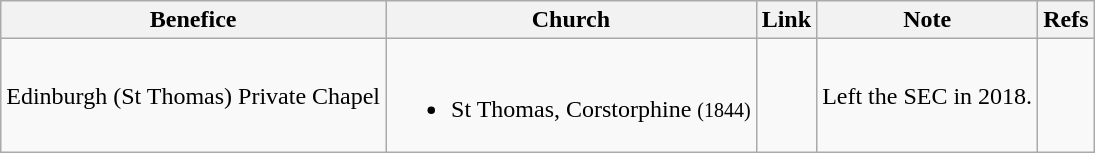<table class="wikitable">
<tr>
<th>Benefice</th>
<th>Church</th>
<th>Link</th>
<th>Note</th>
<th>Refs</th>
</tr>
<tr>
<td>Edinburgh (St Thomas) Private Chapel</td>
<td><br><ul><li>St Thomas, Corstorphine <small>(1844)</small></li></ul></td>
<td></td>
<td>Left the SEC in 2018.</td>
<td></td>
</tr>
</table>
